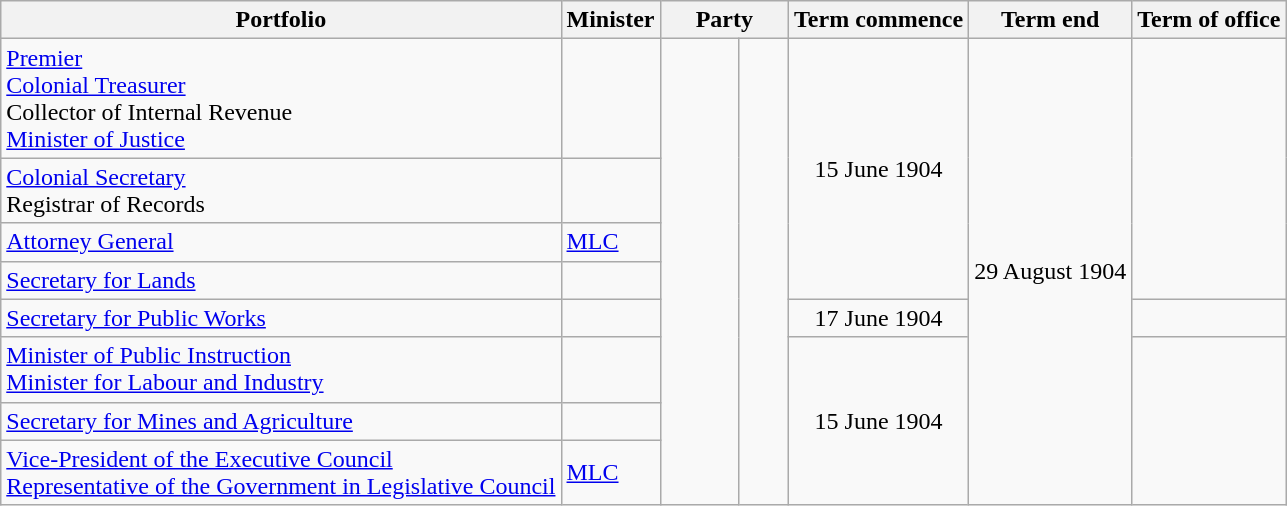<table class="wikitable sortable">
<tr>
<th>Portfolio</th>
<th>Minister</th>
<th colspan=2 width=10%>Party</th>
<th>Term commence</th>
<th>Term end</th>
<th>Term of office</th>
</tr>
<tr>
<td><a href='#'>Premier</a><br><a href='#'>Colonial Treasurer</a><br>Collector of Internal Revenue<br><a href='#'>Minister of Justice</a></td>
<td></td>
<td rowspan="8" > </td>
<td rowspan="8"></td>
<td rowspan="4" align="center">15 June 1904</td>
<td rowspan="8" align="center">29 August 1904</td>
<td rowspan="4" align="center"></td>
</tr>
<tr>
<td><a href='#'>Colonial Secretary</a><br>Registrar of Records</td>
<td></td>
</tr>
<tr>
<td><a href='#'>Attorney General</a></td>
<td> <a href='#'>MLC</a></td>
</tr>
<tr>
<td><a href='#'>Secretary for Lands</a></td>
<td></td>
</tr>
<tr>
<td><a href='#'>Secretary for Public Works</a></td>
<td></td>
<td align="center">17 June 1904</td>
<td align="center"></td>
</tr>
<tr>
<td><a href='#'>Minister of Public Instruction</a><br><a href='#'>Minister for Labour and Industry</a></td>
<td></td>
<td rowspan="3" align="center">15 June 1904</td>
<td rowspan="3" align="center"></td>
</tr>
<tr>
<td><a href='#'>Secretary for Mines and Agriculture</a></td>
<td></td>
</tr>
<tr>
<td><a href='#'>Vice-President of the Executive Council</a><br><a href='#'>Representative of the Government in Legislative Council</a></td>
<td> <a href='#'>MLC</a></td>
</tr>
</table>
